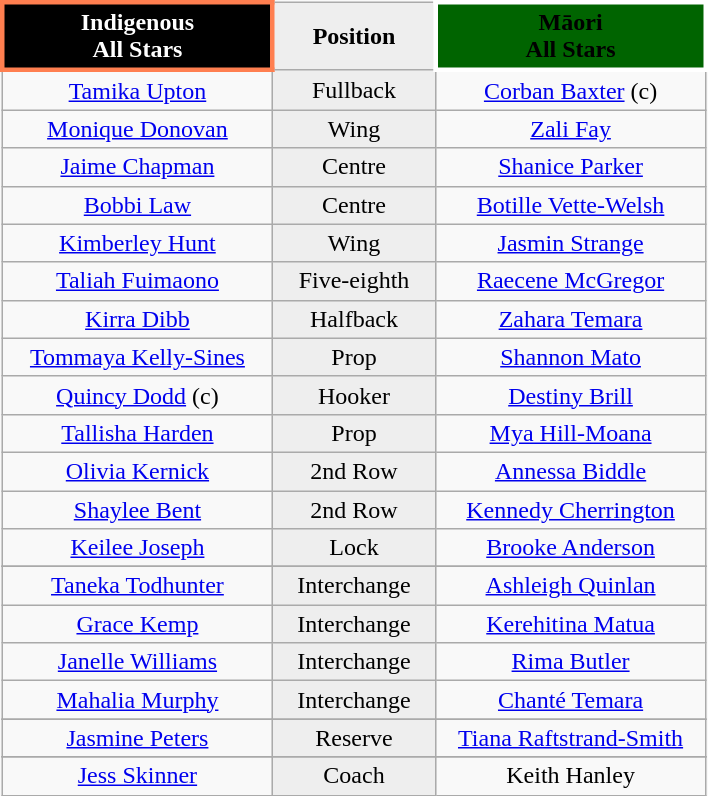<table class="wikitable" style="margin: 1em auto 1em auto">
<tr>
<th align="centre" style="width:170px; border:3px solid coral; background:black; color:white">Indigenous<br>All Stars</th>
<th align="center" width="100" style="background: #eeeeee; color: black">Position</th>
<th align="centre" style="width:170px; border:3px solid white; background:darkgreen; color:black">Māori<br>All Stars</th>
</tr>
<tr>
<td align="center"><a href='#'>Tamika Upton</a> </td>
<td align="center" style="background: #eeeeee">Fullback</td>
<td align="center"> <a href='#'>Corban Baxter</a> (c)</td>
</tr>
<tr>
<td align="center"><a href='#'>Monique Donovan</a> </td>
<td align="center" style="background: #eeeeee">Wing</td>
<td align="center"> <a href='#'>Zali Fay</a></td>
</tr>
<tr>
<td align="center"><a href='#'>Jaime Chapman</a> </td>
<td align="center" style="background: #eeeeee">Centre</td>
<td align="center"> <a href='#'>Shanice Parker</a></td>
</tr>
<tr>
<td align="center"><a href='#'>Bobbi Law</a> </td>
<td align="center" style="background: #eeeeee">Centre</td>
<td align="center"> <a href='#'>Botille Vette-Welsh</a></td>
</tr>
<tr>
<td align="center"><a href='#'>Kimberley Hunt</a> </td>
<td align="center" style="background: #eeeeee">Wing</td>
<td align="center"> <a href='#'>Jasmin Strange</a></td>
</tr>
<tr>
<td align="center"><a href='#'>Taliah Fuimaono</a> </td>
<td align="center" style="background: #eeeeee">Five-eighth</td>
<td align="center"> <a href='#'>Raecene McGregor</a></td>
</tr>
<tr>
<td align="center"><a href='#'>Kirra Dibb</a> </td>
<td align="center" style="background: #eeeeee">Halfback</td>
<td align="center"> <a href='#'>Zahara Temara</a></td>
</tr>
<tr>
<td align="center"><a href='#'>Tommaya Kelly-Sines</a> </td>
<td align="center" style="background: #eeeeee">Prop</td>
<td align="center"> <a href='#'>Shannon Mato</a></td>
</tr>
<tr>
<td align="center"><a href='#'>Quincy Dodd</a> (c) </td>
<td align="center" style="background: #eeeeee">Hooker</td>
<td align="center"> <a href='#'>Destiny Brill</a></td>
</tr>
<tr>
<td align="center"><a href='#'>Tallisha Harden</a> </td>
<td align="center" style="background: #eeeeee">Prop</td>
<td align="center"> <a href='#'>Mya Hill-Moana</a></td>
</tr>
<tr>
<td align="center"><a href='#'>Olivia Kernick</a> </td>
<td align="center" style="background: #eeeeee">2nd Row</td>
<td align="center"> <a href='#'>Annessa Biddle</a></td>
</tr>
<tr>
<td align="center"><a href='#'>Shaylee Bent</a> </td>
<td align="center" style="background: #eeeeee">2nd Row</td>
<td align="center"> <a href='#'>Kennedy Cherrington</a></td>
</tr>
<tr>
<td align="center"><a href='#'>Keilee Joseph</a> </td>
<td align="center" style="background: #eeeeee">Lock</td>
<td align="center"> <a href='#'>Brooke Anderson</a></td>
</tr>
<tr>
</tr>
<tr>
<td align="center"><a href='#'>Taneka Todhunter</a> </td>
<td align="center" style="background: #eeeeee">Interchange</td>
<td align="center"> <a href='#'>Ashleigh Quinlan</a></td>
</tr>
<tr>
<td align="center"><a href='#'>Grace Kemp</a> </td>
<td align="center" style="background: #eeeeee">Interchange</td>
<td align="center"> <a href='#'>Kerehitina Matua</a></td>
</tr>
<tr>
<td align="center"><a href='#'>Janelle Williams</a> </td>
<td align="center" style="background: #eeeeee">Interchange</td>
<td align="center"> <a href='#'>Rima Butler</a></td>
</tr>
<tr>
<td align="center"><a href='#'>Mahalia Murphy</a> </td>
<td align="center" style="background: #eeeeee">Interchange</td>
<td align="center"> <a href='#'>Chanté Temara</a></td>
</tr>
<tr>
</tr>
<tr>
<td align="center"><a href='#'>Jasmine Peters</a> </td>
<td align="center" style="background: #eeeeee">Reserve</td>
<td align="center"> <a href='#'>Tiana Raftstrand-Smith</a></td>
</tr>
<tr>
</tr>
<tr>
<td align="center"><a href='#'>Jess Skinner</a></td>
<td align="center" style="background: #eeeeee">Coach</td>
<td align="center">Keith Hanley</td>
</tr>
</table>
